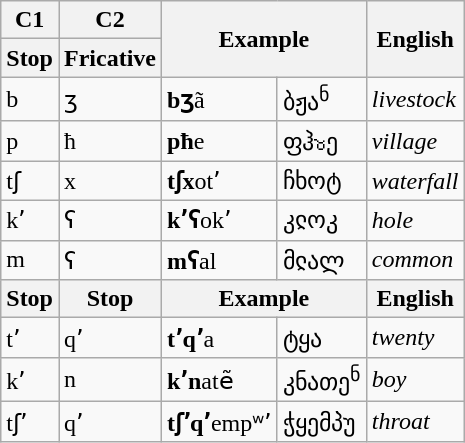<table class="wikitable">
<tr>
<th>C1</th>
<th>C2</th>
<th colspan="2" rowspan="2">Example</th>
<th rowspan="2">English</th>
</tr>
<tr>
<th><strong>Stop</strong></th>
<th><strong>Fricative</strong></th>
</tr>
<tr>
<td>b</td>
<td>ʒ</td>
<td><strong>bʒ</strong>ã</td>
<td>ბჟა<sup>ნ</sup></td>
<td><em>livestock</em></td>
</tr>
<tr>
<td>p</td>
<td>ħ</td>
<td><strong>pħ</strong>e</td>
<td>ფჰჾე</td>
<td><em>village</em></td>
</tr>
<tr>
<td>tʃ</td>
<td>x</td>
<td><strong>tʃx</strong>otʼ</td>
<td>ჩხოტ</td>
<td><em>waterfall</em></td>
</tr>
<tr>
<td>kʼ</td>
<td>ʕ</td>
<td><strong>kʼʕ</strong>okʼ</td>
<td>კჺოკ</td>
<td><em>hole</em></td>
</tr>
<tr>
<td>m</td>
<td>ʕ</td>
<td><strong>mʕ</strong>al</td>
<td>მჺალ</td>
<td><em>common</em></td>
</tr>
<tr>
<th><strong>Stop</strong></th>
<th><strong>Stop</strong></th>
<th colspan="2"><strong>Example</strong></th>
<th><strong>English</strong></th>
</tr>
<tr>
<td>tʼ</td>
<td>qʼ</td>
<td><strong>tʼqʼ</strong>a</td>
<td>ტყა</td>
<td><em>twenty</em></td>
</tr>
<tr>
<td>kʼ</td>
<td>n</td>
<td><strong>kʼn</strong>atẽ</td>
<td>კნათე<sup>ნ</sup></td>
<td><em>boy</em></td>
</tr>
<tr>
<td>tʃʼ</td>
<td>qʼ</td>
<td><strong>tʃʼqʼ</strong>empʷʼ</td>
<td>ჭყემპუ</td>
<td><em>throat</em></td>
</tr>
</table>
